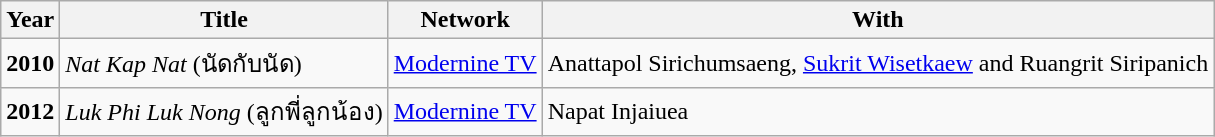<table class="wikitable">
<tr>
<th>Year</th>
<th>Title</th>
<th>Network</th>
<th>With</th>
</tr>
<tr>
<td><strong>2010</strong></td>
<td><em>Nat Kap Nat</em> (นัดกับนัด)</td>
<td><a href='#'>Modernine TV</a></td>
<td>Anattapol Sirichumsaeng, <a href='#'>Sukrit Wisetkaew</a> and Ruangrit Siripanich</td>
</tr>
<tr>
<td><strong>2012</strong></td>
<td><em>Luk Phi Luk Nong</em> (ลูกพี่ลูกน้อง)</td>
<td><a href='#'>Modernine TV</a></td>
<td>Napat Injaiuea</td>
</tr>
</table>
